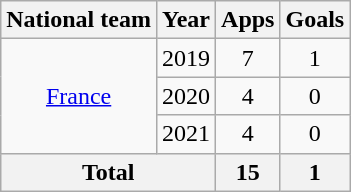<table class="wikitable" style="text-align: center;">
<tr>
<th>National team</th>
<th>Year</th>
<th>Apps</th>
<th>Goals</th>
</tr>
<tr>
<td rowspan=3><a href='#'>France</a></td>
<td>2019</td>
<td>7</td>
<td>1</td>
</tr>
<tr>
<td>2020</td>
<td>4</td>
<td>0</td>
</tr>
<tr>
<td>2021</td>
<td>4</td>
<td>0</td>
</tr>
<tr>
<th colspan=2>Total</th>
<th>15</th>
<th>1</th>
</tr>
</table>
